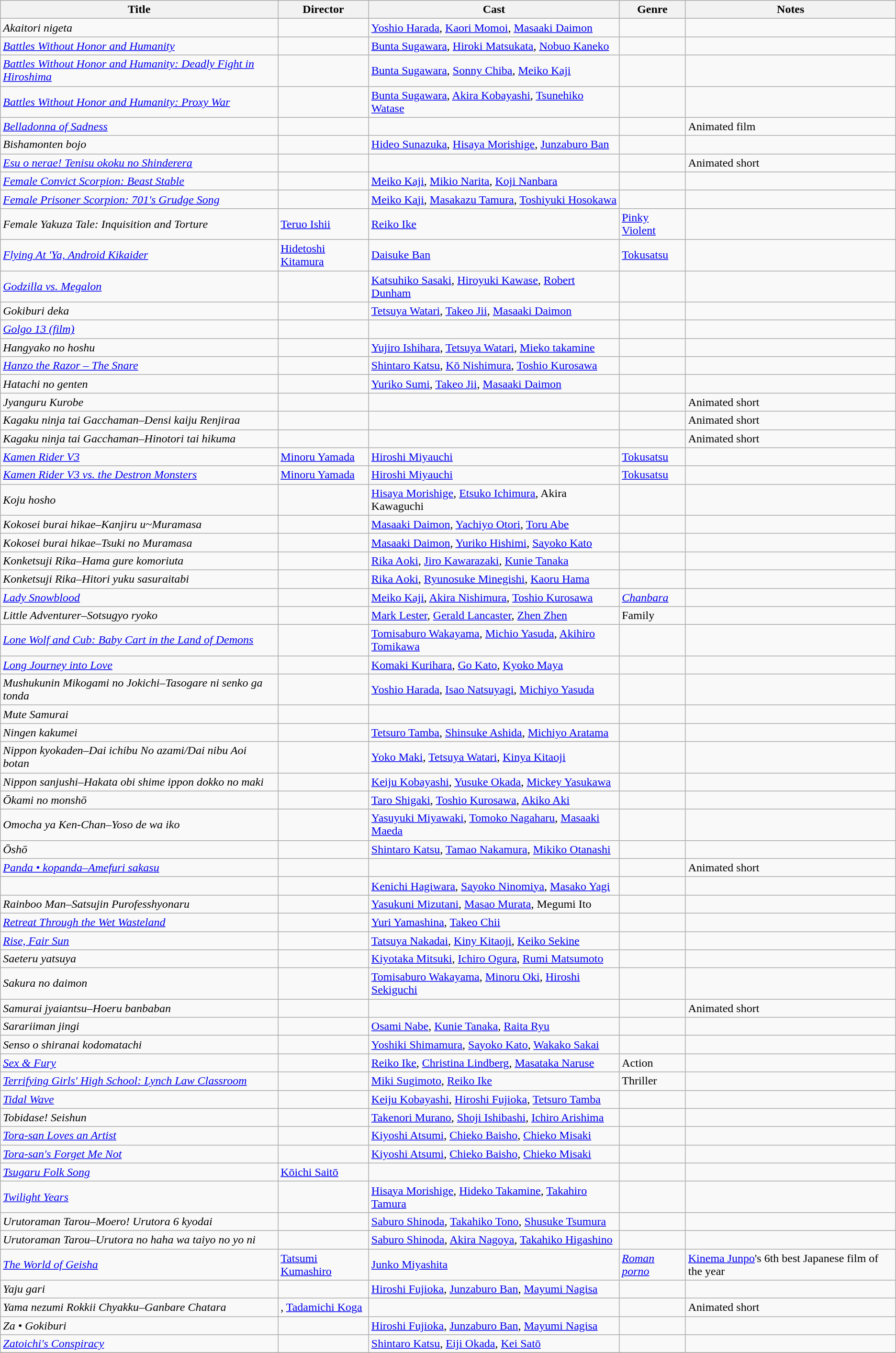<table class="wikitable sortable">
<tr>
<th scope="col">Title</th>
<th scope="col">Director</th>
<th scope="col" class="unsortable">Cast</th>
<th scope="col">Genre</th>
<th scope="col">Notes</th>
</tr>
<tr>
<td><em>Akaitori nigeta</em></td>
<td></td>
<td><a href='#'>Yoshio Harada</a>, <a href='#'>Kaori Momoi</a>, <a href='#'>Masaaki Daimon</a></td>
<td></td>
<td></td>
</tr>
<tr>
<td><em><a href='#'>Battles Without Honor and Humanity</a></em></td>
<td></td>
<td><a href='#'>Bunta Sugawara</a>, <a href='#'>Hiroki Matsukata</a>, <a href='#'>Nobuo Kaneko</a></td>
<td></td>
<td></td>
</tr>
<tr>
<td><em><a href='#'>Battles Without Honor and Humanity: Deadly Fight in Hiroshima</a></em></td>
<td></td>
<td><a href='#'>Bunta Sugawara</a>, <a href='#'>Sonny Chiba</a>, <a href='#'>Meiko Kaji</a></td>
<td></td>
<td></td>
</tr>
<tr>
<td><em><a href='#'>Battles Without Honor and Humanity: Proxy War</a></em></td>
<td></td>
<td><a href='#'>Bunta Sugawara</a>, <a href='#'>Akira Kobayashi</a>, <a href='#'>Tsunehiko Watase</a></td>
<td></td>
<td></td>
</tr>
<tr>
<td><em><a href='#'>Belladonna of Sadness</a></em></td>
<td></td>
<td></td>
<td></td>
<td>Animated film</td>
</tr>
<tr>
<td><em>Bishamonten bojo</em></td>
<td></td>
<td><a href='#'>Hideo Sunazuka</a>, <a href='#'>Hisaya Morishige</a>, <a href='#'>Junzaburo Ban</a></td>
<td></td>
<td></td>
</tr>
<tr>
<td><em><a href='#'>Esu o nerae! Tenisu okoku no Shinderera</a></em></td>
<td></td>
<td></td>
<td></td>
<td>Animated short</td>
</tr>
<tr>
<td><em><a href='#'>Female Convict Scorpion: Beast Stable</a></em></td>
<td></td>
<td><a href='#'>Meiko Kaji</a>, <a href='#'>Mikio Narita</a>, <a href='#'>Koji Nanbara</a></td>
<td></td>
<td></td>
</tr>
<tr>
<td><em><a href='#'>Female Prisoner Scorpion: 701's Grudge Song</a></em></td>
<td></td>
<td><a href='#'>Meiko Kaji</a>, <a href='#'>Masakazu Tamura</a>, <a href='#'>Toshiyuki Hosokawa</a></td>
<td></td>
<td></td>
</tr>
<tr>
<td><em>Female Yakuza Tale: Inquisition and Torture</em></td>
<td><a href='#'>Teruo Ishii</a></td>
<td><a href='#'>Reiko Ike</a></td>
<td><a href='#'>Pinky Violent</a></td>
<td></td>
</tr>
<tr>
<td><em><a href='#'>Flying At 'Ya, Android Kikaider</a></em></td>
<td><a href='#'>Hidetoshi Kitamura</a></td>
<td><a href='#'>Daisuke Ban</a></td>
<td><a href='#'>Tokusatsu</a></td>
<td></td>
</tr>
<tr>
<td><em><a href='#'>Godzilla vs. Megalon</a></em></td>
<td></td>
<td><a href='#'>Katsuhiko Sasaki</a>, <a href='#'>Hiroyuki Kawase</a>, <a href='#'>Robert Dunham</a></td>
<td></td>
<td></td>
</tr>
<tr>
<td><em>Gokiburi deka</em></td>
<td></td>
<td><a href='#'>Tetsuya Watari</a>, <a href='#'>Takeo Jii</a>, <a href='#'>Masaaki Daimon</a></td>
<td></td>
<td></td>
</tr>
<tr>
<td><em><a href='#'>Golgo 13 (film)</a></em></td>
<td></td>
<td></td>
<td></td>
<td></td>
</tr>
<tr>
<td><em>Hangyako no hoshu</em></td>
<td></td>
<td><a href='#'>Yujiro Ishihara</a>, <a href='#'>Tetsuya Watari</a>, <a href='#'>Mieko takamine</a></td>
<td></td>
<td></td>
</tr>
<tr>
<td><em><a href='#'>Hanzo the Razor – The Snare</a></em></td>
<td></td>
<td><a href='#'>Shintaro Katsu</a>, <a href='#'>Kō Nishimura</a>, <a href='#'>Toshio Kurosawa</a></td>
<td></td>
<td></td>
</tr>
<tr>
<td><em>Hatachi no genten</em></td>
<td></td>
<td><a href='#'>Yuriko Sumi</a>, <a href='#'>Takeo Jii</a>, <a href='#'>Masaaki Daimon</a></td>
<td></td>
<td></td>
</tr>
<tr>
<td><em>Jyanguru Kurobe</em></td>
<td></td>
<td></td>
<td></td>
<td>Animated short</td>
</tr>
<tr>
<td><em>Kagaku ninja tai Gacchaman–Densi kaiju Renjiraa</em></td>
<td></td>
<td></td>
<td></td>
<td>Animated short</td>
</tr>
<tr>
<td><em>Kagaku ninja tai Gacchaman–Hinotori tai hikuma</em></td>
<td></td>
<td></td>
<td></td>
<td>Animated short</td>
</tr>
<tr>
<td><em><a href='#'>Kamen Rider V3</a></em></td>
<td><a href='#'>Minoru Yamada</a></td>
<td><a href='#'>Hiroshi Miyauchi</a></td>
<td><a href='#'>Tokusatsu</a></td>
<td></td>
</tr>
<tr>
<td><em><a href='#'>Kamen Rider V3 vs. the Destron Monsters</a></em></td>
<td><a href='#'>Minoru Yamada</a></td>
<td><a href='#'>Hiroshi Miyauchi</a></td>
<td><a href='#'>Tokusatsu</a></td>
<td></td>
</tr>
<tr>
<td><em>Koju hosho</em></td>
<td></td>
<td><a href='#'>Hisaya Morishige</a>, <a href='#'>Etsuko Ichimura</a>, Akira Kawaguchi</td>
<td></td>
<td></td>
</tr>
<tr>
<td><em>Kokosei burai hikae–Kanjiru u~Muramasa</em></td>
<td></td>
<td><a href='#'>Masaaki Daimon</a>, <a href='#'>Yachiyo Otori</a>, <a href='#'>Toru Abe</a></td>
<td></td>
<td></td>
</tr>
<tr>
<td><em>Kokosei burai hikae–Tsuki no Muramasa</em></td>
<td></td>
<td><a href='#'>Masaaki Daimon</a>, <a href='#'>Yuriko Hishimi</a>, <a href='#'>Sayoko Kato</a></td>
<td></td>
<td></td>
</tr>
<tr>
<td><em>Konketsuji Rika–Hama gure komoriuta</em></td>
<td></td>
<td><a href='#'>Rika Aoki</a>, <a href='#'>Jiro Kawarazaki</a>, <a href='#'>Kunie Tanaka</a></td>
<td></td>
<td></td>
</tr>
<tr>
<td><em>Konketsuji Rika–Hitori yuku sasuraitabi</em></td>
<td></td>
<td><a href='#'>Rika Aoki</a>, <a href='#'>Ryunosuke Minegishi</a>, <a href='#'>Kaoru Hama</a></td>
<td></td>
<td></td>
</tr>
<tr>
<td><em><a href='#'>Lady Snowblood</a></em></td>
<td></td>
<td><a href='#'>Meiko Kaji</a>, <a href='#'>Akira Nishimura</a>, <a href='#'>Toshio Kurosawa</a></td>
<td><em><a href='#'>Chanbara</a></em></td>
<td></td>
</tr>
<tr>
<td><em>Little Adventurer–Sotsugyo ryoko</em></td>
<td></td>
<td><a href='#'>Mark Lester</a>, <a href='#'>Gerald Lancaster</a>, <a href='#'>Zhen Zhen</a></td>
<td>Family</td>
<td></td>
</tr>
<tr>
<td><em><a href='#'>Lone Wolf and Cub: Baby Cart in the Land of Demons</a></em></td>
<td></td>
<td><a href='#'>Tomisaburo Wakayama</a>, <a href='#'>Michio Yasuda</a>, <a href='#'>Akihiro Tomikawa</a></td>
<td></td>
<td></td>
</tr>
<tr>
<td><em><a href='#'>Long Journey into Love</a></em></td>
<td></td>
<td><a href='#'>Komaki Kurihara</a>, <a href='#'>Go Kato</a>, <a href='#'>Kyoko Maya</a></td>
<td></td>
<td></td>
</tr>
<tr>
<td><em>Mushukunin Mikogami no Jokichi–Tasogare ni senko ga tonda</em></td>
<td></td>
<td><a href='#'>Yoshio Harada</a>, <a href='#'>Isao Natsuyagi</a>, <a href='#'>Michiyo Yasuda</a></td>
<td></td>
<td></td>
</tr>
<tr>
<td><em>Mute Samurai</em></td>
<td></td>
<td></td>
<td></td>
<td></td>
</tr>
<tr>
<td><em>Ningen kakumei</em></td>
<td></td>
<td><a href='#'>Tetsuro Tamba</a>, <a href='#'>Shinsuke Ashida</a>, <a href='#'>Michiyo Aratama</a></td>
<td></td>
<td></td>
</tr>
<tr>
<td><em>Nippon kyokaden–Dai ichibu No azami/Dai nibu Aoi botan</em></td>
<td></td>
<td><a href='#'>Yoko Maki</a>, <a href='#'>Tetsuya Watari</a>, <a href='#'>Kinya Kitaoji</a></td>
<td></td>
<td></td>
</tr>
<tr>
<td><em>Nippon sanjushi–Hakata obi shime ippon dokko no maki</em></td>
<td></td>
<td><a href='#'>Keiju Kobayashi</a>, <a href='#'>Yusuke Okada</a>, <a href='#'>Mickey Yasukawa</a></td>
<td></td>
<td></td>
</tr>
<tr>
<td><em>Ōkami no monshō</em></td>
<td></td>
<td><a href='#'>Taro Shigaki</a>, <a href='#'>Toshio Kurosawa</a>, <a href='#'>Akiko Aki</a></td>
<td></td>
<td></td>
</tr>
<tr>
<td><em>Omocha ya Ken-Chan–Yoso de wa iko</em></td>
<td></td>
<td><a href='#'>Yasuyuki Miyawaki</a>, <a href='#'>Tomoko Nagaharu</a>, <a href='#'>Masaaki Maeda</a></td>
<td></td>
<td></td>
</tr>
<tr>
<td><em>Ōshō</em></td>
<td></td>
<td><a href='#'>Shintaro Katsu</a>, <a href='#'>Tamao Nakamura</a>, <a href='#'>Mikiko Otanashi</a></td>
<td></td>
<td></td>
</tr>
<tr>
<td><em><a href='#'>Panda • kopanda–Amefuri sakasu</a></em></td>
<td></td>
<td></td>
<td></td>
<td>Animated short</td>
</tr>
<tr>
<td></td>
<td></td>
<td><a href='#'>Kenichi Hagiwara</a>, <a href='#'>Sayoko Ninomiya</a>, <a href='#'>Masako Yagi</a></td>
<td></td>
<td></td>
</tr>
<tr>
<td><em>Rainboo Man–Satsujin Purofesshyonaru</em></td>
<td></td>
<td><a href='#'>Yasukuni Mizutani</a>, <a href='#'>Masao Murata</a>, Megumi Ito</td>
<td></td>
<td></td>
</tr>
<tr>
<td><em><a href='#'>Retreat Through the Wet Wasteland</a></em></td>
<td></td>
<td><a href='#'>Yuri Yamashina</a>, <a href='#'>Takeo Chii</a></td>
<td></td>
<td></td>
</tr>
<tr>
<td><em><a href='#'>Rise, Fair Sun</a></em></td>
<td></td>
<td><a href='#'>Tatsuya Nakadai</a>, <a href='#'>Kiny Kitaoji</a>, <a href='#'>Keiko Sekine</a></td>
<td></td>
<td></td>
</tr>
<tr>
<td><em>Saeteru yatsuya</em></td>
<td></td>
<td><a href='#'>Kiyotaka Mitsuki</a>, <a href='#'>Ichiro Ogura</a>, <a href='#'>Rumi Matsumoto</a></td>
<td></td>
<td></td>
</tr>
<tr>
<td><em>Sakura no daimon</em></td>
<td></td>
<td><a href='#'>Tomisaburo Wakayama</a>, <a href='#'>Minoru Oki</a>, <a href='#'>Hiroshi Sekiguchi</a></td>
<td></td>
<td></td>
</tr>
<tr>
<td><em>Samurai jyaiantsu–Hoeru banbaban</em></td>
<td></td>
<td></td>
<td></td>
<td>Animated short</td>
</tr>
<tr>
<td><em>Sarariiman jingi</em></td>
<td></td>
<td><a href='#'>Osami Nabe</a>, <a href='#'>Kunie Tanaka</a>, <a href='#'>Raita Ryu</a></td>
<td></td>
<td></td>
</tr>
<tr>
<td><em>Senso o shiranai kodomatachi</em></td>
<td></td>
<td><a href='#'>Yoshiki Shimamura</a>, <a href='#'>Sayoko Kato</a>, <a href='#'>Wakako Sakai</a></td>
<td></td>
<td></td>
</tr>
<tr>
<td><em><a href='#'>Sex & Fury</a></em></td>
<td></td>
<td><a href='#'>Reiko Ike</a>, <a href='#'>Christina Lindberg</a>, <a href='#'>Masataka Naruse</a></td>
<td>Action</td>
<td></td>
</tr>
<tr>
<td><em><a href='#'>Terrifying Girls' High School: Lynch Law Classroom</a></em></td>
<td></td>
<td><a href='#'>Miki Sugimoto</a>, <a href='#'>Reiko Ike</a></td>
<td>Thriller</td>
<td></td>
</tr>
<tr>
<td><em><a href='#'>Tidal Wave</a></em></td>
<td></td>
<td><a href='#'>Keiju Kobayashi</a>, <a href='#'>Hiroshi Fujioka</a>, <a href='#'>Tetsuro Tamba</a></td>
<td></td>
<td></td>
</tr>
<tr>
<td><em>Tobidase! Seishun</em></td>
<td></td>
<td><a href='#'>Takenori Murano</a>, <a href='#'>Shoji Ishibashi</a>, <a href='#'>Ichiro Arishima</a></td>
<td></td>
<td></td>
</tr>
<tr>
<td><em><a href='#'>Tora-san Loves an Artist</a></em></td>
<td></td>
<td><a href='#'>Kiyoshi Atsumi</a>, <a href='#'>Chieko Baisho</a>, <a href='#'>Chieko Misaki</a></td>
<td></td>
<td></td>
</tr>
<tr>
<td><em><a href='#'>Tora-san's Forget Me Not</a></em></td>
<td></td>
<td><a href='#'>Kiyoshi Atsumi</a>, <a href='#'>Chieko Baisho</a>, <a href='#'>Chieko Misaki</a></td>
<td></td>
<td></td>
</tr>
<tr>
<td><em><a href='#'>Tsugaru Folk Song</a></em></td>
<td><a href='#'>Kōichi Saitō</a></td>
<td></td>
<td></td>
<td></td>
</tr>
<tr>
<td><em><a href='#'>Twilight Years</a></em></td>
<td></td>
<td><a href='#'>Hisaya Morishige</a>, <a href='#'>Hideko Takamine</a>, <a href='#'>Takahiro Tamura</a></td>
<td></td>
<td></td>
</tr>
<tr>
<td><em>Urutoraman Tarou–Moero! Urutora 6 kyodai</em></td>
<td></td>
<td><a href='#'>Saburo Shinoda</a>, <a href='#'>Takahiko Tono</a>, <a href='#'>Shusuke Tsumura</a></td>
<td></td>
<td></td>
</tr>
<tr>
<td><em>Urutoraman Tarou–Urutora no haha wa taiyo no yo ni</em></td>
<td></td>
<td><a href='#'>Saburo Shinoda</a>, <a href='#'>Akira Nagoya</a>, <a href='#'>Takahiko Higashino</a></td>
<td></td>
<td></td>
</tr>
<tr>
<td><em><a href='#'>The World of Geisha</a></em></td>
<td><a href='#'>Tatsumi Kumashiro</a></td>
<td><a href='#'>Junko Miyashita</a></td>
<td><a href='#'><em>Roman porno</em></a></td>
<td><a href='#'>Kinema Junpo</a>'s 6th best Japanese film of the year</td>
</tr>
<tr>
<td><em>Yaju gari</em></td>
<td></td>
<td><a href='#'>Hiroshi Fujioka</a>, <a href='#'>Junzaburo Ban</a>, <a href='#'>Mayumi Nagisa</a></td>
<td></td>
<td></td>
</tr>
<tr>
<td><em>Yama nezumi Rokkii Chyakku–Ganbare Chatara</em></td>
<td>, <a href='#'>Tadamichi Koga</a></td>
<td></td>
<td></td>
<td>Animated short</td>
</tr>
<tr>
<td><em>Za • Gokiburi</em></td>
<td></td>
<td><a href='#'>Hiroshi Fujioka</a>, <a href='#'>Junzaburo Ban</a>, <a href='#'>Mayumi Nagisa</a></td>
<td></td>
<td></td>
</tr>
<tr>
<td><em><a href='#'>Zatoichi's Conspiracy</a></em></td>
<td></td>
<td><a href='#'>Shintaro Katsu</a>, <a href='#'>Eiji Okada</a>, <a href='#'>Kei Satō</a></td>
<td></td>
<td></td>
</tr>
<tr>
</tr>
</table>
